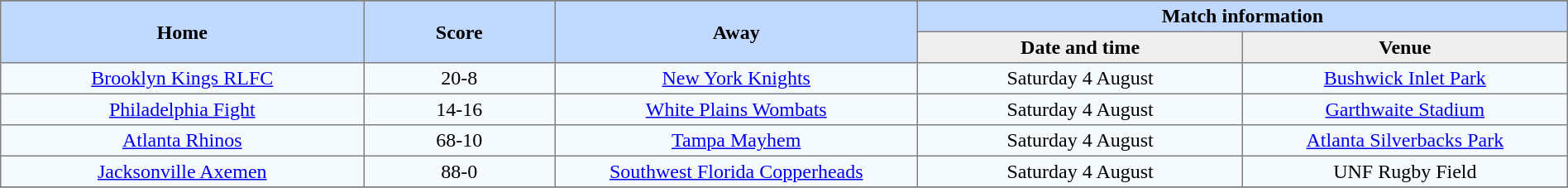<table border="1" cellpadding="3" cellspacing="0" style="border-collapse:collapse; text-align:center; width:100%;">
<tr style="background:#c1d8ff;">
</tr>
<tr style="background:#c1d8ff;">
<th rowspan="2" style="width:19%;">Home</th>
<th rowspan="2" style="width:10%;">Score</th>
<th rowspan="2" style="width:19%;">Away</th>
<th colspan=6>Match information</th>
</tr>
<tr style="background:#efefef;">
<th width=17%>Date and time</th>
<th width=17%>Venue</th>
</tr>
<tr style="text-align:center; background:#f5faff;">
<td><a href='#'>Brooklyn Kings RLFC</a></td>
<td>20-8</td>
<td><a href='#'>New York Knights</a></td>
<td>Saturday 4 August</td>
<td><a href='#'>Bushwick Inlet Park</a></td>
</tr>
<tr style="text-align:center; background:#f5faff;">
<td><a href='#'>Philadelphia Fight</a></td>
<td>14-16</td>
<td><a href='#'>White Plains Wombats</a></td>
<td>Saturday 4 August</td>
<td><a href='#'>Garthwaite Stadium</a></td>
</tr>
<tr style="text-align:center; background:#f5faff;">
<td><a href='#'>Atlanta Rhinos</a></td>
<td>68-10</td>
<td><a href='#'>Tampa Mayhem</a></td>
<td>Saturday 4 August</td>
<td><a href='#'>Atlanta Silverbacks Park</a></td>
</tr>
<tr style="text-align:center; background:#f5faff;">
<td><a href='#'>Jacksonville Axemen</a></td>
<td>88-0</td>
<td><a href='#'>Southwest Florida Copperheads</a></td>
<td>Saturday 4 August</td>
<td>UNF Rugby Field</td>
</tr>
<tr>
</tr>
</table>
